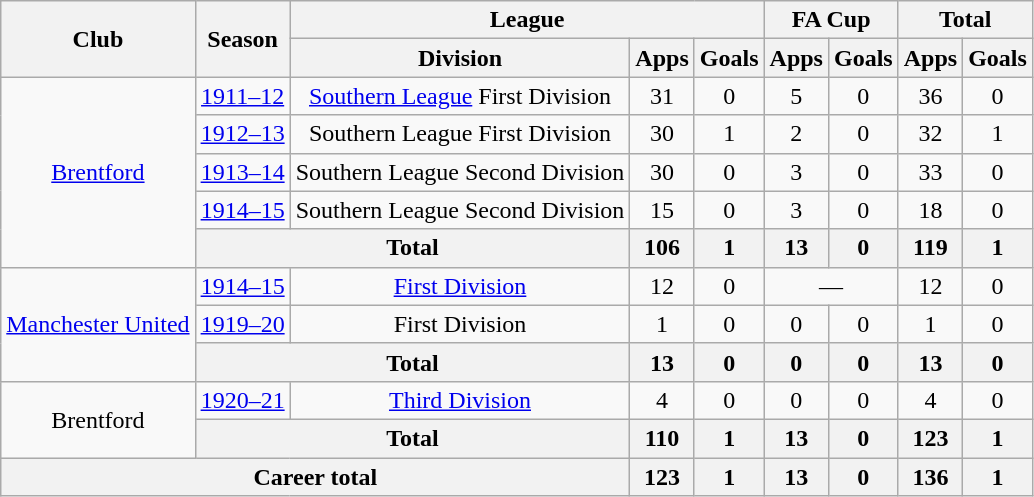<table class="wikitable" style="text-align: center;">
<tr>
<th rowspan="2">Club</th>
<th rowspan="2">Season</th>
<th colspan="3">League</th>
<th colspan="2">FA Cup</th>
<th colspan="2">Total</th>
</tr>
<tr>
<th>Division</th>
<th>Apps</th>
<th>Goals</th>
<th>Apps</th>
<th>Goals</th>
<th>Apps</th>
<th>Goals</th>
</tr>
<tr>
<td rowspan="5"><a href='#'>Brentford</a></td>
<td><a href='#'>1911–12</a></td>
<td><a href='#'>Southern League</a> First Division</td>
<td>31</td>
<td>0</td>
<td>5</td>
<td>0</td>
<td>36</td>
<td>0</td>
</tr>
<tr>
<td><a href='#'>1912–13</a></td>
<td>Southern League First Division</td>
<td>30</td>
<td>1</td>
<td>2</td>
<td>0</td>
<td>32</td>
<td>1</td>
</tr>
<tr>
<td><a href='#'>1913–14</a></td>
<td>Southern League Second Division</td>
<td>30</td>
<td>0</td>
<td>3</td>
<td>0</td>
<td>33</td>
<td>0</td>
</tr>
<tr>
<td><a href='#'>1914–15</a></td>
<td>Southern League Second Division</td>
<td>15</td>
<td>0</td>
<td>3</td>
<td>0</td>
<td>18</td>
<td>0</td>
</tr>
<tr>
<th colspan="2">Total</th>
<th>106</th>
<th>1</th>
<th>13</th>
<th>0</th>
<th>119</th>
<th>1</th>
</tr>
<tr>
<td rowspan="3"><a href='#'>Manchester United</a></td>
<td><a href='#'>1914–15</a></td>
<td><a href='#'>First Division</a></td>
<td>12</td>
<td>0</td>
<td colspan="2">—</td>
<td>12</td>
<td>0</td>
</tr>
<tr>
<td><a href='#'>1919–20</a></td>
<td>First Division</td>
<td>1</td>
<td>0</td>
<td>0</td>
<td>0</td>
<td>1</td>
<td>0</td>
</tr>
<tr>
<th colspan="2">Total</th>
<th>13</th>
<th>0</th>
<th>0</th>
<th>0</th>
<th>13</th>
<th>0</th>
</tr>
<tr>
<td rowspan="2">Brentford</td>
<td><a href='#'>1920–21</a></td>
<td><a href='#'>Third Division</a></td>
<td>4</td>
<td>0</td>
<td>0</td>
<td>0</td>
<td>4</td>
<td>0</td>
</tr>
<tr>
<th colspan="2">Total</th>
<th>110</th>
<th>1</th>
<th>13</th>
<th>0</th>
<th>123</th>
<th>1</th>
</tr>
<tr>
<th colspan="3">Career total</th>
<th>123</th>
<th>1</th>
<th>13</th>
<th>0</th>
<th>136</th>
<th>1</th>
</tr>
</table>
